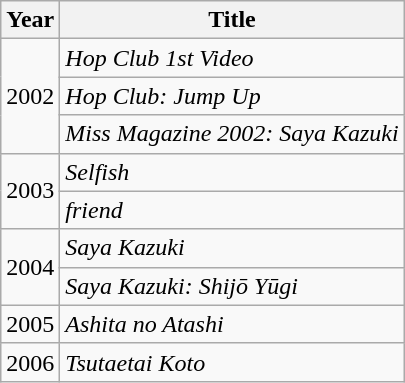<table class="wikitable">
<tr>
<th>Year</th>
<th>Title</th>
</tr>
<tr>
<td rowspan="3">2002</td>
<td><em>Hop Club 1st Video</em></td>
</tr>
<tr>
<td><em>Hop Club: Jump Up</em></td>
</tr>
<tr>
<td><em>Miss Magazine 2002: Saya Kazuki</em></td>
</tr>
<tr>
<td rowspan="2">2003</td>
<td><em>Selfish</em></td>
</tr>
<tr>
<td><em>friend</em></td>
</tr>
<tr>
<td rowspan="2">2004</td>
<td><em>Saya Kazuki</em></td>
</tr>
<tr>
<td><em>Saya Kazuki: Shijō Yūgi</em></td>
</tr>
<tr>
<td>2005</td>
<td><em>Ashita no Atashi</em></td>
</tr>
<tr>
<td>2006</td>
<td><em>Tsutaetai Koto</em></td>
</tr>
</table>
